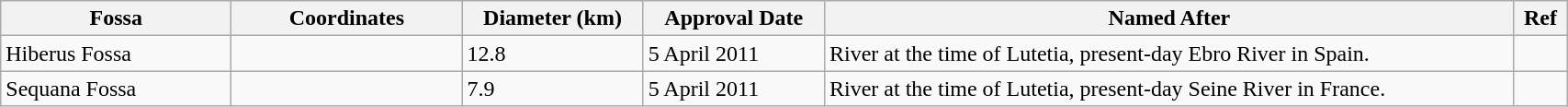<table class="wikitable" style="min-width: 90%;">
<tr>
<th style="width:10em">Fossa</th>
<th style="width:10em">Coordinates</th>
<th>Diameter (km)</th>
<th>Approval Date</th>
<th>Named After</th>
<th>Ref</th>
</tr>
<tr>
<td>Hiberus Fossa</td>
<td></td>
<td>12.8</td>
<td>5 April 2011</td>
<td>River at the time of Lutetia, present-day Ebro River in Spain.</td>
<td></td>
</tr>
<tr>
<td>Sequana Fossa</td>
<td></td>
<td>7.9</td>
<td>5 April 2011</td>
<td>River at the time of Lutetia, present-day Seine River in France.</td>
<td></td>
</tr>
</table>
